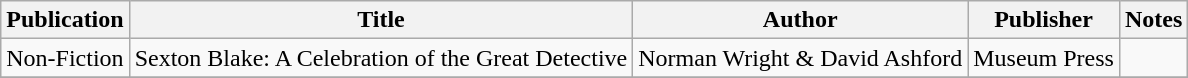<table class="wikitable">
<tr>
<th>Publication</th>
<th>Title</th>
<th>Author</th>
<th>Publisher</th>
<th>Notes</th>
</tr>
<tr>
<td>Non-Fiction</td>
<td>Sexton Blake: A Celebration of the Great Detective</td>
<td>Norman Wright & David Ashford</td>
<td>Museum Press</td>
<td></td>
</tr>
<tr>
</tr>
</table>
